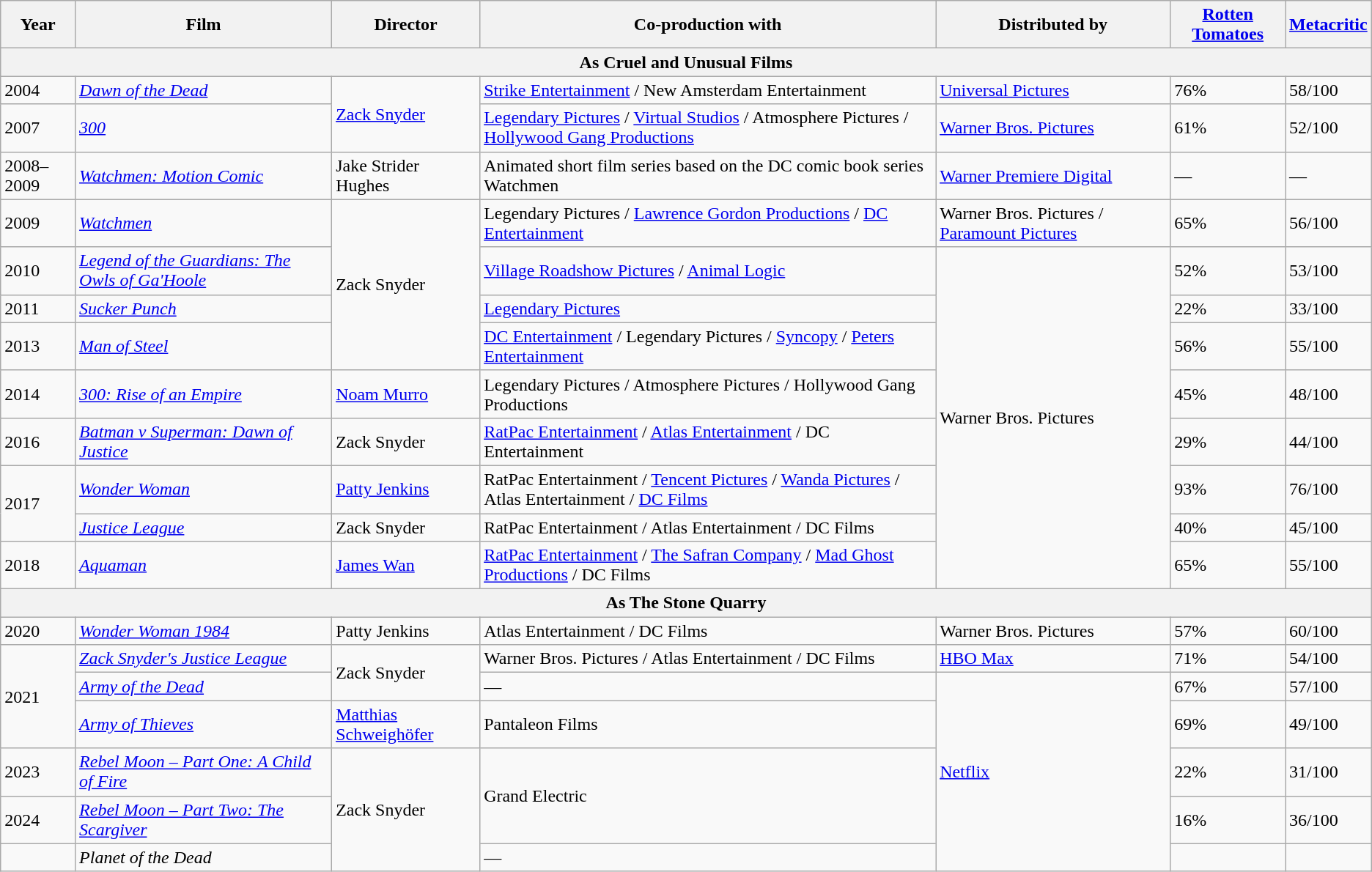<table class="wikitable">
<tr>
<th>Year</th>
<th>Film</th>
<th>Director</th>
<th>Co-production with</th>
<th>Distributed by</th>
<th><a href='#'>Rotten Tomatoes</a></th>
<th><a href='#'>Metacritic</a></th>
</tr>
<tr>
<th colspan="7">As Cruel and Unusual Films</th>
</tr>
<tr>
<td>2004</td>
<td><em><a href='#'>Dawn of the Dead</a></em></td>
<td rowspan=2><a href='#'>Zack Snyder</a></td>
<td><a href='#'>Strike Entertainment</a> / New Amsterdam Entertainment</td>
<td><a href='#'>Universal Pictures</a></td>
<td>76%</td>
<td>58/100</td>
</tr>
<tr>
<td>2007</td>
<td><em><a href='#'>300</a></em></td>
<td><a href='#'>Legendary Pictures</a> / <a href='#'>Virtual Studios</a> / Atmosphere Pictures / <a href='#'>Hollywood Gang Productions</a></td>
<td><a href='#'>Warner Bros. Pictures</a></td>
<td>61%</td>
<td>52/100</td>
</tr>
<tr>
<td>2008–2009</td>
<td><em><a href='#'>Watchmen: Motion Comic</a></em></td>
<td>Jake Strider Hughes</td>
<td>Animated short film series based on the DC comic book series Watchmen</td>
<td><a href='#'>Warner Premiere Digital</a></td>
<td>—</td>
<td>—</td>
</tr>
<tr>
<td>2009</td>
<td><em><a href='#'>Watchmen</a></em></td>
<td rowspan=4>Zack Snyder</td>
<td>Legendary Pictures / <a href='#'>Lawrence Gordon Productions</a> / <a href='#'>DC Entertainment</a></td>
<td>Warner Bros. Pictures / <a href='#'>Paramount Pictures</a></td>
<td>65%</td>
<td>56/100</td>
</tr>
<tr>
<td>2010</td>
<td><em><a href='#'>Legend of the Guardians: The Owls of Ga'Hoole</a></em></td>
<td><a href='#'>Village Roadshow Pictures</a> / <a href='#'>Animal Logic</a></td>
<td rowspan="8">Warner Bros. Pictures</td>
<td>52%</td>
<td>53/100</td>
</tr>
<tr>
<td>2011</td>
<td><em><a href='#'>Sucker Punch</a></em></td>
<td><a href='#'>Legendary Pictures</a></td>
<td>22%</td>
<td>33/100</td>
</tr>
<tr>
<td>2013</td>
<td><em><a href='#'>Man of Steel</a></em></td>
<td><a href='#'>DC Entertainment</a> / Legendary Pictures / <a href='#'>Syncopy</a> / <a href='#'>Peters Entertainment</a></td>
<td>56%</td>
<td>55/100</td>
</tr>
<tr>
<td>2014</td>
<td><em><a href='#'>300: Rise of an Empire</a></em></td>
<td><a href='#'>Noam Murro</a></td>
<td>Legendary Pictures / Atmosphere Pictures / Hollywood Gang Productions</td>
<td>45%</td>
<td>48/100</td>
</tr>
<tr>
<td>2016</td>
<td><em><a href='#'>Batman v Superman: Dawn of Justice</a></em></td>
<td>Zack Snyder</td>
<td><a href='#'>RatPac Entertainment</a> / <a href='#'>Atlas Entertainment</a> / DC Entertainment</td>
<td>29%</td>
<td>44/100</td>
</tr>
<tr>
<td rowspan=2>2017</td>
<td><em><a href='#'>Wonder Woman</a></em></td>
<td><a href='#'>Patty Jenkins</a></td>
<td>RatPac Entertainment / <a href='#'>Tencent Pictures</a> / <a href='#'>Wanda Pictures</a> / Atlas Entertainment / <a href='#'>DC Films</a></td>
<td>93%</td>
<td>76/100</td>
</tr>
<tr>
<td><em><a href='#'>Justice League</a></em></td>
<td>Zack Snyder</td>
<td>RatPac Entertainment / Atlas Entertainment / DC Films</td>
<td>40%</td>
<td>45/100</td>
</tr>
<tr>
<td>2018</td>
<td><em><a href='#'>Aquaman</a></em></td>
<td><a href='#'>James Wan</a></td>
<td><a href='#'>RatPac Entertainment</a> / <a href='#'>The Safran Company</a>  / <a href='#'>Mad Ghost Productions</a> / DC Films</td>
<td>65%</td>
<td>55/100</td>
</tr>
<tr>
<th colspan="7">As The Stone Quarry</th>
</tr>
<tr>
<td>2020</td>
<td><em><a href='#'>Wonder Woman 1984</a></em></td>
<td>Patty Jenkins</td>
<td>Atlas Entertainment / DC Films</td>
<td>Warner Bros. Pictures</td>
<td>57%</td>
<td>60/100</td>
</tr>
<tr>
<td rowspan=3>2021</td>
<td><em><a href='#'>Zack Snyder's Justice League</a></em></td>
<td rowspan=2>Zack Snyder</td>
<td>Warner Bros. Pictures / Atlas Entertainment / DC Films</td>
<td><a href='#'>HBO Max</a></td>
<td>71%</td>
<td>54/100</td>
</tr>
<tr>
<td><em><a href='#'>Army of the Dead</a></em></td>
<td>—</td>
<td rowspan=5><a href='#'>Netflix</a></td>
<td>67%</td>
<td>57/100</td>
</tr>
<tr>
<td><em><a href='#'>Army of Thieves</a></em></td>
<td><a href='#'>Matthias Schweighöfer</a></td>
<td>Pantaleon Films</td>
<td>69%</td>
<td>49/100</td>
</tr>
<tr>
<td>2023</td>
<td><em><a href='#'>Rebel Moon – Part One: A Child of Fire</a></em></td>
<td rowspan=3>Zack Snyder</td>
<td rowspan=2>Grand Electric</td>
<td>22%</td>
<td>31/100</td>
</tr>
<tr>
<td>2024</td>
<td><em><a href='#'>Rebel Moon – Part Two: The Scargiver</a></em></td>
<td>16%</td>
<td>36/100</td>
</tr>
<tr>
<td></td>
<td><em>Planet of the Dead</em></td>
<td>—</td>
<td></td>
<td></td>
</tr>
</table>
